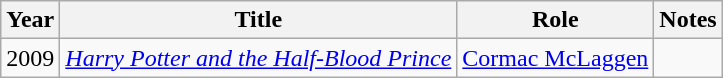<table class="wikitable">
<tr>
<th>Year</th>
<th>Title</th>
<th>Role</th>
<th>Notes</th>
</tr>
<tr>
<td>2009</td>
<td><em><a href='#'>Harry Potter and the Half-Blood Prince</a></em></td>
<td><a href='#'>Cormac McLaggen</a></td>
<td></td>
</tr>
</table>
